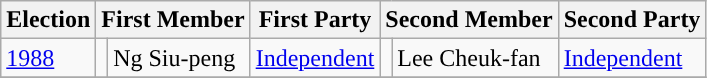<table class="wikitable">
<tr>
<th>Election</th>
<th colspan="2">First Member</th>
<th>First Party</th>
<th colspan="2">Second Member</th>
<th>Second Party</th>
</tr>
<tr>
<td><a href='#'>1988</a></td>
<td style="background-color:"></td>
<td>Ng Siu-peng</td>
<td><a href='#'>Independent</a></td>
<td style="background-color:"></td>
<td>Lee Cheuk-fan</td>
<td><a href='#'>Independent</a></td>
</tr>
<tr>
</tr>
</table>
